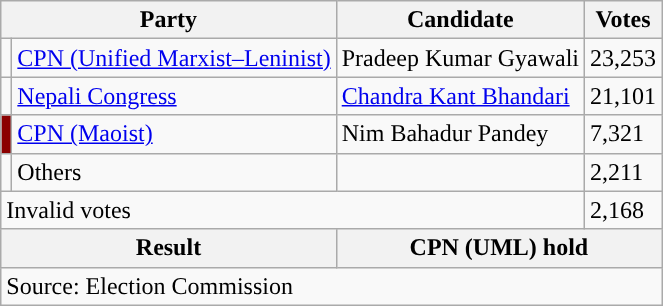<table class="wikitable">
<tr>
<th colspan="2">Party</th>
<th>Candidate</th>
<th>Votes</th>
</tr>
<tr>
<td style="background-color:"></td>
<td><a href='#'>CPN (Unified Marxist–Leninist)</a></td>
<td>Pradeep Kumar Gyawali</td>
<td>23,253</td>
</tr>
<tr>
<td style="background-color:"></td>
<td><a href='#'>Nepali Congress</a></td>
<td><a href='#'>Chandra Kant Bhandari</a></td>
<td>21,101</td>
</tr>
<tr>
<td style="background-color:darkred"></td>
<td><a href='#'>CPN (Maoist)</a></td>
<td>Nim Bahadur Pandey</td>
<td>7,321</td>
</tr>
<tr>
<td></td>
<td>Others</td>
<td></td>
<td>2,211</td>
</tr>
<tr>
<td colspan="3">Invalid votes</td>
<td>2,168</td>
</tr>
<tr>
<th colspan="2">Result</th>
<th colspan="2">CPN (UML) hold</th>
</tr>
<tr>
<td colspan="4">Source: Election Commission</td>
</tr>
</table>
